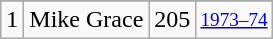<table class="wikitable">
<tr>
</tr>
<tr>
<td>1</td>
<td>Mike Grace</td>
<td>205</td>
<td style="font-size:80%;"><a href='#'>1973–74</a></td>
</tr>
</table>
